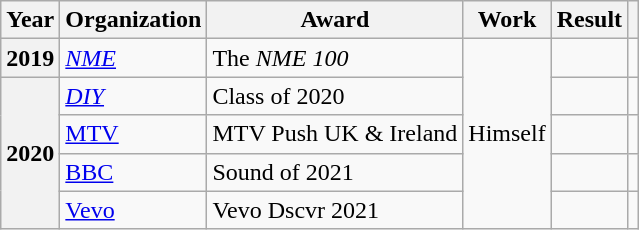<table class="wikitable mw-collapsible">
<tr>
<th>Year</th>
<th>Organization</th>
<th>Award</th>
<th>Work</th>
<th>Result</th>
<th></th>
</tr>
<tr>
<th scope="row">2019</th>
<td><em><a href='#'>NME</a></em></td>
<td>The <em>NME 100</em></td>
<td rowspan="5">Himself</td>
<td></td>
<td></td>
</tr>
<tr>
<th scope="row" rowspan="4">2020</th>
<td><em><a href='#'>DIY</a></em></td>
<td>Class of 2020</td>
<td></td>
<td></td>
</tr>
<tr>
<td><a href='#'>MTV</a></td>
<td>MTV Push UK & Ireland</td>
<td></td>
<td></td>
</tr>
<tr>
<td><a href='#'>BBC</a></td>
<td>Sound of 2021</td>
<td></td>
<td></td>
</tr>
<tr>
<td><a href='#'>Vevo</a></td>
<td>Vevo Dscvr 2021</td>
<td></td>
<td></td>
</tr>
</table>
